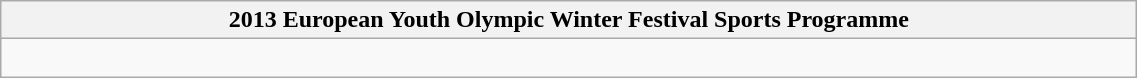<table class="wikitable" style="width: 60%;">
<tr>
<th>2013 European Youth Olympic Winter Festival Sports Programme</th>
</tr>
<tr>
<td><br></td>
</tr>
</table>
